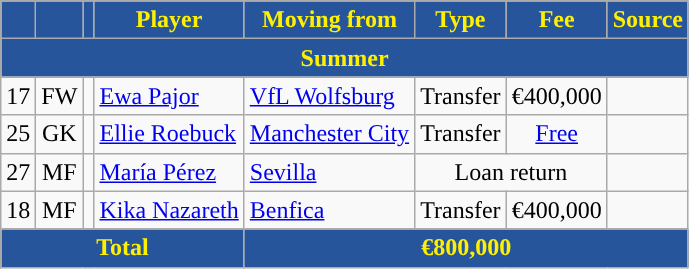<table class="wikitable plainrowheaders sortable" style="text-align:center">
<tr>
<th style="background:#26559B; color:#FFF000; "></th>
<th style="background:#26559B; color:#FFF000; "></th>
<th style="background:#26559B; color:#FFF000; "></th>
<th style="background:#26559B; color:#FFF000; ">Player</th>
<th style="background:#26559B; color:#FFF000; ">Moving from</th>
<th style="background:#26559B; color:#FFF000; ">Type</th>
<th style="background:#26559B; color:#FFF000; ">Fee</th>
<th style="background:#26559B; color:#FFF000; ">Source</th>
</tr>
<tr>
<th colspan=8 style="background:#26559B; color:#FFF000; ">Summer</th>
</tr>
<tr>
<td>17</td>
<td>FW</td>
<td></td>
<td align="left"><a href='#'>Ewa Pajor</a></td>
<td align="left"> <a href='#'>VfL Wolfsburg</a></td>
<td>Transfer</td>
<td>€400,000</td>
<td></td>
</tr>
<tr>
<td>25</td>
<td>GK</td>
<td></td>
<td align="left"><a href='#'>Ellie Roebuck</a></td>
<td align="left"> <a href='#'>Manchester City</a></td>
<td>Transfer</td>
<td><a href='#'>Free</a></td>
<td></td>
</tr>
<tr>
<td>27</td>
<td>MF</td>
<td></td>
<td align="left"><a href='#'>María Pérez</a></td>
<td align="left"><a href='#'>Sevilla</a></td>
<td colspan="2">Loan return</td>
<td></td>
</tr>
<tr>
<td>18</td>
<td>MF</td>
<td></td>
<td align="left"><a href='#'>Kika Nazareth</a></td>
<td align="left"> <a href='#'>Benfica</a></td>
<td>Transfer</td>
<td>€400,000</td>
<td></td>
</tr>
<tr>
<th colspan="4" style="background:#26559B; color:#FFF000; ">Total</th>
<th colspan="4" style="background:#26559B; color:#FFF000; ">€800,000</th>
</tr>
</table>
